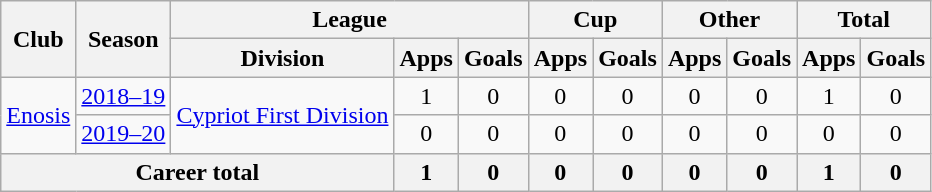<table class="wikitable" style="text-align: center">
<tr>
<th rowspan="2">Club</th>
<th rowspan="2">Season</th>
<th colspan="3">League</th>
<th colspan="2">Cup</th>
<th colspan="2">Other</th>
<th colspan="2">Total</th>
</tr>
<tr>
<th>Division</th>
<th>Apps</th>
<th>Goals</th>
<th>Apps</th>
<th>Goals</th>
<th>Apps</th>
<th>Goals</th>
<th>Apps</th>
<th>Goals</th>
</tr>
<tr>
<td rowspan="2"><a href='#'>Enosis</a></td>
<td><a href='#'>2018–19</a></td>
<td rowspan="2"><a href='#'>Cypriot First Division</a></td>
<td>1</td>
<td>0</td>
<td>0</td>
<td>0</td>
<td>0</td>
<td>0</td>
<td>1</td>
<td>0</td>
</tr>
<tr>
<td><a href='#'>2019–20</a></td>
<td>0</td>
<td>0</td>
<td>0</td>
<td>0</td>
<td>0</td>
<td>0</td>
<td>0</td>
<td>0</td>
</tr>
<tr>
<th colspan="3"><strong>Career total</strong></th>
<th>1</th>
<th>0</th>
<th>0</th>
<th>0</th>
<th>0</th>
<th>0</th>
<th>1</th>
<th>0</th>
</tr>
</table>
